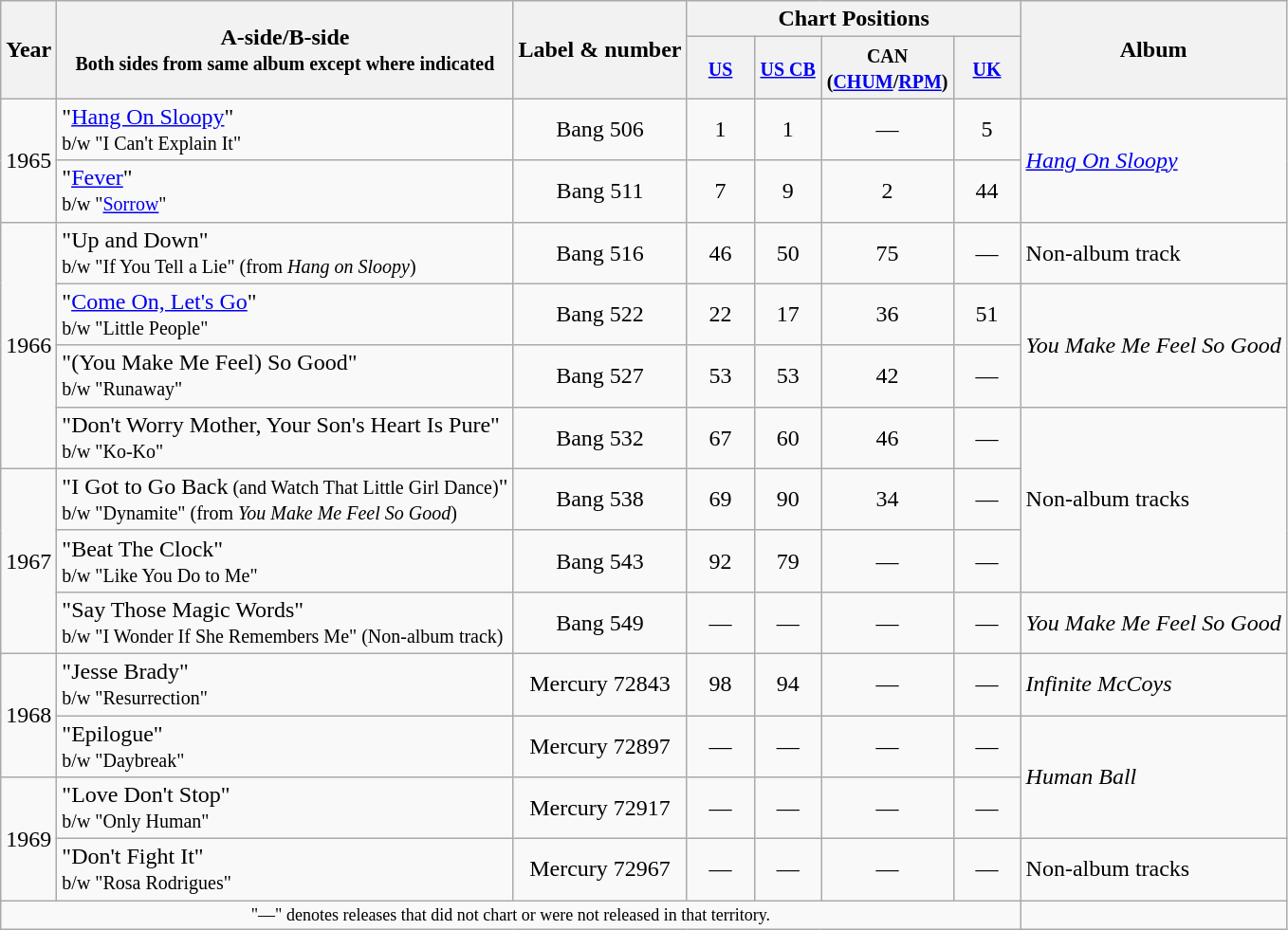<table class="wikitable">
<tr>
<th style="text-align:center;" rowspan="2">Year</th>
<th style="text-align:center" rowspan="2">A-side/B-side<br><small>Both sides from same album except where indicated</small></th>
<th style="text-align:center" rowspan="2">Label & number</th>
<th style="text-align:center;" rowspan="1" colspan=4>Chart Positions</th>
<th style="text-align:center;" rowspan="2">Album</th>
</tr>
<tr>
<th style="width:40px;"><small><a href='#'>US</a></small><br></th>
<th style="width:40px;"><small><a href='#'>US CB</a></small><br></th>
<th style="width:40px;"><small>CAN</small><br><small>(<a href='#'>CHUM</a>/<a href='#'>RPM</a>)</small></th>
<th style="width:40px;"><small><a href='#'>UK</a></small><br></th>
</tr>
<tr>
<td rowspan="2">1965</td>
<td style="text-align:left;">"<a href='#'>Hang On Sloopy</a>"<br><small>b/w "I Can't Explain It"</small></td>
<td style="text-align:center;">Bang 506</td>
<td style="text-align:center;">1</td>
<td style="text-align:center;">1</td>
<td style="text-align:center;">—</td>
<td style="text-align:center;">5</td>
<td style="text-align:left;" rowspan="2"><em><a href='#'>Hang On Sloopy</a></em></td>
</tr>
<tr>
<td style="text-align:left;">"<a href='#'>Fever</a>"<br><small>b/w "<a href='#'>Sorrow</a>"</small></td>
<td style="text-align:center;">Bang 511</td>
<td style="text-align:center;">7</td>
<td style="text-align:center;">9</td>
<td style="text-align:center;">2</td>
<td style="text-align:center;">44</td>
</tr>
<tr>
<td rowspan="4">1966</td>
<td style="text-align:left;">"Up and Down"<br><small>b/w "If You Tell a Lie" (from <em>Hang on Sloopy</em>)</small></td>
<td style="text-align:center;">Bang 516</td>
<td style="text-align:center;">46</td>
<td style="text-align:center;">50</td>
<td style="text-align:center;">75</td>
<td style="text-align:center;">—</td>
<td style="text-align:left;">Non-album track</td>
</tr>
<tr>
<td style="text-align:left;">"<a href='#'>Come On, Let's Go</a>"<br><small>b/w "Little People"</small></td>
<td style="text-align:center;">Bang 522</td>
<td style="text-align:center;">22</td>
<td style="text-align:center;">17</td>
<td style="text-align:center;">36</td>
<td style="text-align:center;">51</td>
<td style="text-align:left;" rowspan="2"><em>You Make Me Feel So Good</em></td>
</tr>
<tr>
<td style="text-align:left;">"(You Make Me Feel) So Good"<br><small>b/w "Runaway"</small></td>
<td style="text-align:center;">Bang 527</td>
<td style="text-align:center;">53</td>
<td style="text-align:center;">53</td>
<td style="text-align:center;">42</td>
<td style="text-align:center;">—</td>
</tr>
<tr>
<td style="text-align:left;">"Don't Worry Mother, Your Son's Heart Is Pure"<br><small>b/w "Ko-Ko"</small></td>
<td style="text-align:center;">Bang 532</td>
<td style="text-align:center;">67</td>
<td style="text-align:center;">60</td>
<td style="text-align:center;">46</td>
<td style="text-align:center;">—</td>
<td style="text-align:left;" rowspan="3">Non-album tracks</td>
</tr>
<tr>
<td rowspan="3">1967</td>
<td style="text-align:left;">"I Got to Go Back<small> (and Watch That Little Girl Dance)</small>"<br><small>b/w "Dynamite" (from <em>You Make Me Feel So Good</em>)</small></td>
<td style="text-align:center;">Bang 538</td>
<td style="text-align:center;">69</td>
<td style="text-align:center;">90</td>
<td style="text-align:center;">34</td>
<td style="text-align:center;">—</td>
</tr>
<tr>
<td style="text-align:left;">"Beat The Clock"<br><small>b/w "Like You Do to Me"</small></td>
<td style="text-align:center;">Bang 543</td>
<td style="text-align:center;">92</td>
<td style="text-align:center;">79</td>
<td style="text-align:center;">—</td>
<td style="text-align:center;">—</td>
</tr>
<tr>
<td style="text-align:left;">"Say Those Magic Words"<br><small>b/w "I Wonder If She Remembers Me" (Non-album track)</small></td>
<td style="text-align:center;">Bang 549</td>
<td style="text-align:center;">—</td>
<td style="text-align:center;">—</td>
<td style="text-align:center;">—</td>
<td style="text-align:center;">—</td>
<td style="text-align:left;"><em>You Make Me Feel So Good</em></td>
</tr>
<tr>
<td rowspan="2">1968</td>
<td style="text-align:left;">"Jesse Brady"<br><small>b/w "Resurrection"</small></td>
<td style="text-align:center;">Mercury 72843</td>
<td style="text-align:center;">98</td>
<td style="text-align:center;">94</td>
<td style="text-align:center;">—</td>
<td style="text-align:center;">—</td>
<td style="text-align:left;"><em>Infinite McCoys</em></td>
</tr>
<tr>
<td style="text-align:left;">"Epilogue"<br><small>b/w "Daybreak"</small></td>
<td style="text-align:center;">Mercury 72897</td>
<td style="text-align:center;">—</td>
<td style="text-align:center;">—</td>
<td style="text-align:center;">—</td>
<td style="text-align:center;">—</td>
<td style="text-align:left;" rowspan="2"><em>Human Ball</em></td>
</tr>
<tr>
<td rowspan="2">1969</td>
<td style="text-align:left;">"Love Don't Stop"<br><small>b/w "Only Human" </small></td>
<td style="text-align:center;">Mercury 72917</td>
<td style="text-align:center;">—</td>
<td style="text-align:center;">—</td>
<td style="text-align:center;">—</td>
<td style="text-align:center;">—</td>
</tr>
<tr>
<td style="text-align:left;">"Don't Fight It"<br><small>b/w "Rosa Rodrigues" </small></td>
<td style="text-align:center;">Mercury 72967</td>
<td style="text-align:center;">—</td>
<td style="text-align:center;">—</td>
<td style="text-align:center;">—</td>
<td style="text-align:center;">—</td>
<td style="text-align:left;" rowspan="1">Non-album tracks</td>
</tr>
<tr>
<td colspan="7" style="text-align:center; font-size:9pt;">"—" denotes releases that did not chart or were not released in that territory.</td>
</tr>
</table>
